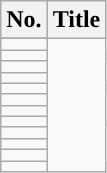<table class="wikitable plainrowheaders" style="width|100%; margin|auto;">
<tr>
<th scope="col" style="width">No.</th>
<th scope="col">Title</th>
</tr>
<tr>
</tr>
<tr>
<td></td>
</tr>
<tr>
<td></td>
</tr>
<tr>
<td></td>
</tr>
<tr>
<td></td>
</tr>
<tr>
<td></td>
</tr>
<tr>
<td></td>
</tr>
<tr>
<td></td>
</tr>
<tr>
<td></td>
</tr>
<tr>
<td></td>
</tr>
<tr>
<td></td>
</tr>
<tr>
<td></td>
</tr>
<tr>
<td></td>
</tr>
</table>
